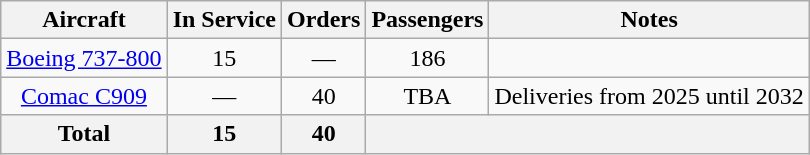<table class="wikitable" style="border-collapse:collapse;text-align:center;margin:auto;">
<tr>
<th>Aircraft</th>
<th>In Service</th>
<th>Orders</th>
<th>Passengers</th>
<th>Notes</th>
</tr>
<tr>
<td><a href='#'>Boeing 737-800</a></td>
<td>15</td>
<td>—</td>
<td>186</td>
<td></td>
</tr>
<tr>
<td><a href='#'>Comac C909</a></td>
<td>—</td>
<td>40</td>
<td>TBA</td>
<td>Deliveries from 2025 until 2032</td>
</tr>
<tr>
<th>Total</th>
<th>15</th>
<th>40</th>
<th colspan="3"></th>
</tr>
</table>
